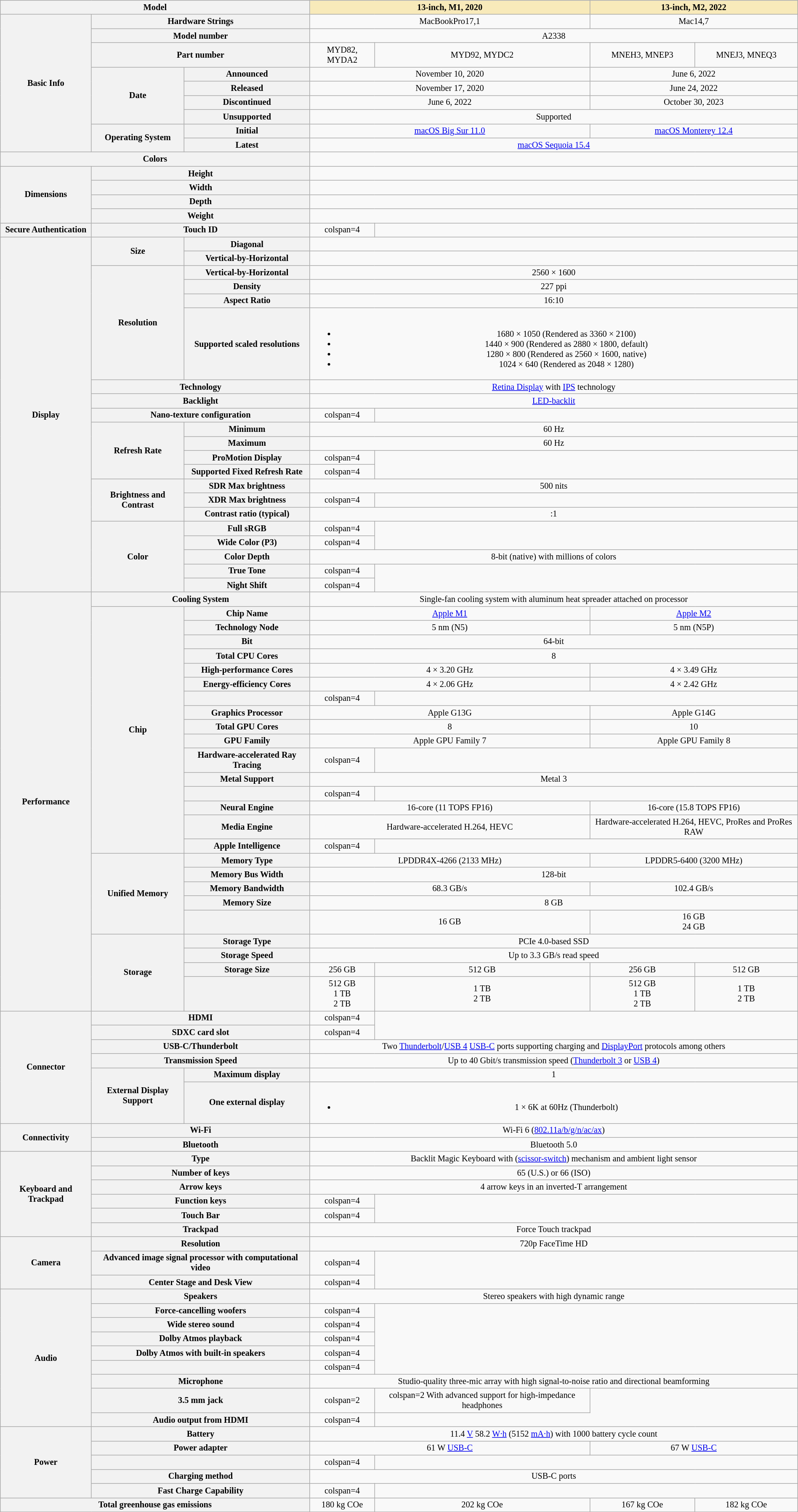<table class="wikitable collapsible" style="text-align:center; width:100%; font-size: 85%">
<tr>
<th scope="colgroup" colspan=3>Model</th>
<th scope="col" style="background-color:#f8eaba;" colspan=2>13-inch, M1, 2020</th>
<th scope="col" style="background-color:#f8eaba;" colspan=2>13-inch, M2, 2022</th>
</tr>
<tr>
<th scope="rowgroup" rowspan=9 >Basic Info</th>
<th scope="row" colspan=2 >Hardware Strings</th>
<td colspan=2>MacBookPro17,1</td>
<td colspan=2>Mac14,7</td>
</tr>
<tr>
<th scope="row" colspan=2 >Model number</th>
<td colspan=4>A2338</td>
</tr>
<tr>
<th scope="row" colspan=2 >Part number</th>
<td>MYD82, MYDA2</td>
<td>MYD92, MYDC2</td>
<td>MNEH3, MNEP3</td>
<td>MNEJ3, MNEQ3</td>
</tr>
<tr>
<th scope="rowgroup" rowspan=4 >Date</th>
<th scope="row" >Announced</th>
<td colspan=2>November 10, 2020</td>
<td colspan=2>June 6, 2022</td>
</tr>
<tr>
<th scope="row" >Released</th>
<td colspan=2>November 17, 2020</td>
<td colspan=2>June 24, 2022</td>
</tr>
<tr>
<th scope="row" >Discontinued</th>
<td colspan=2>June 6, 2022</td>
<td colspan=2>October 30, 2023</td>
</tr>
<tr>
<th scope="row" >Unsupported</th>
<td colspan=4>Supported</td>
</tr>
<tr>
<th scope="rowgroup" rowspan=2 >Operating System</th>
<th scope="row" >Initial</th>
<td colspan=2><a href='#'>macOS Big Sur 11.0</a></td>
<td colspan=2><a href='#'>macOS Monterey 12.4</a></td>
</tr>
<tr>
<th scope="row" >Latest</th>
<td colspan=4><a href='#'>macOS Sequoia 15.4</a></td>
</tr>
<tr>
<th scope="row" colspan=3 >Colors</th>
<td colspan=4><span></span> <span></span></td>
</tr>
<tr>
<th scope="rowgroup" rowspan=4 >Dimensions</th>
<th scope="row" colspan=2 >Height</th>
<td colspan=4></td>
</tr>
<tr>
<th scope="row" colspan=2 >Width</th>
<td colspan=4></td>
</tr>
<tr>
<th scope="row" colspan=2 >Depth</th>
<td colspan=4></td>
</tr>
<tr>
<th scope="row" colspan=2 >Weight</th>
<td colspan=4></td>
</tr>
<tr>
<th scope="rowgroup" rowspan=1 >Secure Authentication</th>
<th scope="row" colspan=2 >Touch ID</th>
<td>colspan=4 </td>
</tr>
<tr>
<th scope="rowgroup" rowspan=21 >Display</th>
<th scope="rowgroup" rowspan=2 >Size</th>
<th scope="row" >Diagonal</th>
<td colspan=4></td>
</tr>
<tr>
<th scope="row" >Vertical-by-Horizontal</th>
<td colspan=4></td>
</tr>
<tr>
<th scope="rowgroup" rowspan=4 >Resolution</th>
<th scope="row" >Vertical-by-Horizontal</th>
<td colspan=4>2560 × 1600</td>
</tr>
<tr>
<th scope="row" >Density</th>
<td colspan=38>227 ppi</td>
</tr>
<tr>
<th scope="row" >Aspect Ratio</th>
<td colspan=4>16:10</td>
</tr>
<tr>
<th scope="row" >Supported scaled resolutions</th>
<td colspan=4><br><ul><li>1680 × 1050 (Rendered as 3360 × 2100)</li><li>1440 × 900 (Rendered as 2880 × 1800, default)</li><li>1280 × 800 (Rendered as 2560 × 1600, native)</li><li>1024 × 640 (Rendered as 2048 × 1280)</li></ul></td>
</tr>
<tr>
<th scope="rowgroup" colspan=2 >Technology</th>
<td colspan=4><a href='#'>Retina Display</a> with <a href='#'>IPS</a> technology</td>
</tr>
<tr>
<th scope="rowgroup" colspan=2 >Backlight</th>
<td colspan=4><a href='#'>LED-backlit</a></td>
</tr>
<tr>
<th scope="rowgroup" colspan=2 >Nano-texture configuration</th>
<td>colspan=4 </td>
</tr>
<tr>
<th scope="rowgroup" rowspan=4 >Refresh Rate</th>
<th scope="row" >Minimum</th>
<td colspan=4>60 Hz</td>
</tr>
<tr>
<th scope="row" >Maximum</th>
<td colspan=4>60 Hz</td>
</tr>
<tr>
<th scope="row" >ProMotion Display</th>
<td>colspan=4 </td>
</tr>
<tr>
<th scope="row" >Supported Fixed Refresh Rate</th>
<td>colspan=4 </td>
</tr>
<tr>
<th scope="rowgroup" rowspan=3 >Brightness and Contrast</th>
<th scope="row" >SDR Max brightness</th>
<td colspan=4>500 nits</td>
</tr>
<tr>
<th scope="row" >XDR Max brightness</th>
<td>colspan=4 </td>
</tr>
<tr>
<th scope="row" >Contrast ratio (typical)</th>
<td colspan=4>:1</td>
</tr>
<tr>
<th scope="rowgroup" rowspan=5 >Color</th>
<th scope="row" >Full sRGB</th>
<td>colspan=4 </td>
</tr>
<tr>
<th scope="row" >Wide Color (P3)</th>
<td>colspan=4 </td>
</tr>
<tr>
<th scope="row" >Color Depth</th>
<td colspan=4>8-bit (native) with millions of colors</td>
</tr>
<tr>
<th scope="row" >True Tone</th>
<td>colspan=4 </td>
</tr>
<tr>
<th scope="row" >Night Shift</th>
<td>colspan=4 </td>
</tr>
<tr>
<th scope="rowgroup" rowspan=26 >Performance</th>
<th scope="rowgroup" colspan=2 >Cooling System</th>
<td colspan=4>Single-fan cooling system with aluminum heat spreader attached on processor</td>
</tr>
<tr>
<th scope="rowgroup" rowspan=16 >Chip</th>
<th scope="row" >Chip Name</th>
<td colspan=2><a href='#'>Apple M1</a></td>
<td colspan=2><a href='#'>Apple M2</a></td>
</tr>
<tr>
<th scope="row" >Technology Node</th>
<td colspan=2>5 nm (N5)</td>
<td colspan=2>5 nm (N5P)</td>
</tr>
<tr>
<th scope="row" >Bit</th>
<td colspan=4>64-bit</td>
</tr>
<tr>
<th scope="row" >Total CPU Cores</th>
<td colspan=4>8</td>
</tr>
<tr>
<th scope="row" >High-performance Cores</th>
<td colspan=2>4 × 3.20 GHz</td>
<td colspan=2>4 × 3.49 GHz</td>
</tr>
<tr>
<th scope="row" >Energy-efficiency Cores</th>
<td colspan=2>4 × 2.06 GHz</td>
<td colspan=2>4 × 2.42 GHz</td>
</tr>
<tr>
<th scope="row" ></th>
<td>colspan=4 </td>
</tr>
<tr>
<th scope="row" >Graphics Processor</th>
<td colspan=2>Apple G13G</td>
<td colspan=2>Apple G14G</td>
</tr>
<tr>
<th scope="row" >Total GPU Cores</th>
<td colspan=2>8</td>
<td colspan=2>10</td>
</tr>
<tr>
<th scope="row" >GPU Family</th>
<td colspan=2>Apple GPU Family 7</td>
<td colspan=2>Apple GPU Family 8</td>
</tr>
<tr>
<th scope="row" >Hardware-accelerated Ray Tracing</th>
<td>colspan=4 </td>
</tr>
<tr>
<th scope="row" >Metal Support</th>
<td colspan=4>Metal 3</td>
</tr>
<tr>
<th scope="row" ></th>
<td>colspan=4 </td>
</tr>
<tr>
<th scope="row" >Neural Engine</th>
<td colspan=2>16-core (11 TOPS FP16)</td>
<td colspan=2>16-core (15.8 TOPS FP16)</td>
</tr>
<tr>
<th scope="row" >Media Engine</th>
<td colspan=2>Hardware-accelerated H.264, HEVC</td>
<td colspan=2>Hardware-accelerated H.264, HEVC, ProRes and ProRes RAW</td>
</tr>
<tr>
<th scope="row" >Apple Intelligence</th>
<td>colspan=4 </td>
</tr>
<tr>
<th scope="rowgroup" rowspan=5 >Unified Memory</th>
<th scope="row" >Memory Type</th>
<td colspan=2>LPDDR4X-4266 (2133 MHz)</td>
<td colspan=2>LPDDR5-6400 (3200 MHz)</td>
</tr>
<tr>
<th scope="row" >Memory Bus Width</th>
<td colspan=4>128-bit</td>
</tr>
<tr>
<th scope="row" >Memory Bandwidth</th>
<td colspan=2>68.3 GB/s</td>
<td colspan=2>102.4 GB/s</td>
</tr>
<tr>
<th scope="row" >Memory Size</th>
<td colspan=4>8 GB</td>
</tr>
<tr>
<th scope="row" ></th>
<td colspan=2>16 GB</td>
<td colspan=2>16 GB<br>24 GB</td>
</tr>
<tr>
<th scope="rowgroup" rowspan=4 >Storage</th>
<th scope="row" >Storage Type</th>
<td colspan=38>PCIe 4.0-based SSD</td>
</tr>
<tr>
<th scope="row" >Storage Speed</th>
<td colspan=16>Up to 3.3 GB/s read speed</td>
</tr>
<tr>
<th scope="row" >Storage Size</th>
<td>256 GB</td>
<td>512 GB</td>
<td>256 GB</td>
<td>512 GB</td>
</tr>
<tr>
<th scope="row" ></th>
<td>512 GB<br>1 TB<br>2 TB</td>
<td>1 TB<br>2 TB</td>
<td>512 GB<br>1 TB<br>2 TB</td>
<td>1 TB<br>2 TB</td>
</tr>
<tr>
<th scope="rowgroup" rowspan=6 >Connector</th>
<th scope="rowgroup" colspan=2 >HDMI</th>
<td>colspan=4 </td>
</tr>
<tr>
<th scope="rowgroup" colspan=2 >SDXC card slot</th>
<td>colspan=4 </td>
</tr>
<tr>
<th scope="rowgroup" colspan=2 >USB-C/Thunderbolt</th>
<td colspan=4>Two <a href='#'>Thunderbolt</a>/<a href='#'>USB 4</a> <a href='#'>USB-C</a> ports supporting charging and <a href='#'>DisplayPort</a> protocols among others</td>
</tr>
<tr>
<th scope="rowgroup" colspan=2 >Transmission Speed</th>
<td colspan=4>Up to 40 Gbit/s transmission speed (<a href='#'>Thunderbolt 3</a> or <a href='#'>USB 4</a>)</td>
</tr>
<tr>
<th scope="rowgroup" rowspan=2 >External Display Support </th>
<th scope="row" >Maximum display</th>
<td colspan=4>1</td>
</tr>
<tr>
<th scope="row" >One external display</th>
<td colspan=4><br><ul><li>1 × 6K at 60Hz (Thunderbolt)</li></ul></td>
</tr>
<tr>
<th scope="rowgroup" rowspan=2 >Connectivity</th>
<th scope="rowgroup" colspan=2 >Wi-Fi</th>
<td colspan=4>Wi-Fi 6 (<a href='#'>802.11a/b/g/n/ac/ax</a>)</td>
</tr>
<tr>
<th scope="rowgroup" colspan=2 >Bluetooth</th>
<td colspan=4>Bluetooth 5.0</td>
</tr>
<tr>
<th scope="rowgroup" rowspan=6 >Keyboard and Trackpad</th>
<th scope="rowgroup" colspan=2 >Type</th>
<td colspan=4>Backlit Magic Keyboard with (<a href='#'>scissor-switch</a>) mechanism and ambient light sensor</td>
</tr>
<tr>
<th scope="rowgroup" colspan=2 >Number of keys</th>
<td colspan=4>65 (U.S.) or 66 (ISO)</td>
</tr>
<tr>
<th scope="rowgroup" colspan=2 >Arrow keys</th>
<td colspan=4>4 arrow keys in an inverted-T arrangement</td>
</tr>
<tr>
<th scope="rowgroup" colspan=2 >Function keys</th>
<td>colspan=4 </td>
</tr>
<tr>
<th scope="rowgroup" colspan=2 >Touch Bar</th>
<td>colspan=4 </td>
</tr>
<tr>
<th scope="rowgroup" colspan=2 >Trackpad</th>
<td colspan=4>Force Touch trackpad</td>
</tr>
<tr>
<th scope="rowgroup" rowspan=3 >Camera</th>
<th scope="rowgroup" colspan=2 >Resolution</th>
<td colspan=4>720p FaceTime HD</td>
</tr>
<tr>
<th scope="rowgroup" colspan=2 >Advanced image signal processor with computational video</th>
<td>colspan=4 </td>
</tr>
<tr>
<th scope="rowgroup" colspan=2 >Center Stage and Desk View</th>
<td>colspan=4 </td>
</tr>
<tr>
<th scope="rowgroup" rowspan=9 >Audio</th>
<th scope="rowgroup" colspan=2 >Speakers</th>
<td colspan=4>Stereo speakers with high dynamic range</td>
</tr>
<tr>
<th scope="rowgroup" colspan=2 >Force-cancelling woofers</th>
<td>colspan=4 </td>
</tr>
<tr>
<th scope="rowgroup" colspan=2 >Wide stereo sound</th>
<td>colspan=4 </td>
</tr>
<tr>
<th scope="rowgroup" colspan=2 >Dolby Atmos playback</th>
<td>colspan=4 </td>
</tr>
<tr>
<th scope="rowgroup" colspan=2 >Dolby Atmos with built-in speakers</th>
<td>colspan=4 </td>
</tr>
<tr>
<th scope="rowgroup" colspan=2 ></th>
<td>colspan=4 </td>
</tr>
<tr>
<th scope="rowgroup" colspan=2 >Microphone</th>
<td colspan=4>Studio-quality three-mic array with high signal-to-noise ratio and directional beamforming</td>
</tr>
<tr>
<th scope="rowgroup" colspan=2 >3.5 mm jack</th>
<td>colspan=2 </td>
<td>colspan=2  With advanced support for high-impedance headphones</td>
</tr>
<tr>
<th scope="rowgroup" colspan=2 >Audio output from HDMI</th>
<td>colspan=4 </td>
</tr>
<tr>
<th scope="rowgroup" rowspan=5 >Power</th>
<th scope="rowgroup" colspan=2 >Battery</th>
<td colspan=4>11.4 <a href='#'>V</a> 58.2 <a href='#'>W·h</a> (5152 <a href='#'>mA·h</a>) with 1000 battery cycle count</td>
</tr>
<tr>
<th scope="rowgroup" colspan=2 >Power adapter</th>
<td colspan=2>61 W <a href='#'>USB-C</a></td>
<td colspan=2>67 W <a href='#'>USB-C</a></td>
</tr>
<tr>
<th colspan="2" ></th>
<td>colspan=4 </td>
</tr>
<tr>
<th scope="rowgroup" colspan=2 >Charging method</th>
<td colspan=4>USB-C ports</td>
</tr>
<tr>
<th scope="rowgroup" colspan=2 >Fast Charge Capability</th>
<td>colspan=4 </td>
</tr>
<tr>
<th colspan="3" >Total greenhouse gas emissions</th>
<td>180 kg COe</td>
<td>202 kg COe</td>
<td>167 kg COe</td>
<td>182 kg COe </td>
</tr>
</table>
